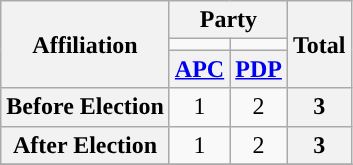<table class="wikitable" style="text-align:center">
<tr>
<th rowspan="3">Affiliation</th>
<th colspan="2">Party</th>
<th rowspan="3">Total</th>
</tr>
<tr>
<td style="background-color:"></td>
<td style="background-color:"></td>
</tr>
<tr>
<th><a href='#'>APC</a></th>
<th><a href='#'>PDP</a></th>
</tr>
<tr>
<th>Before Election</th>
<td>1</td>
<td>2</td>
<th>3</th>
</tr>
<tr>
<th>After Election</th>
<td>1</td>
<td>2</td>
<th>3</th>
</tr>
<tr>
</tr>
</table>
